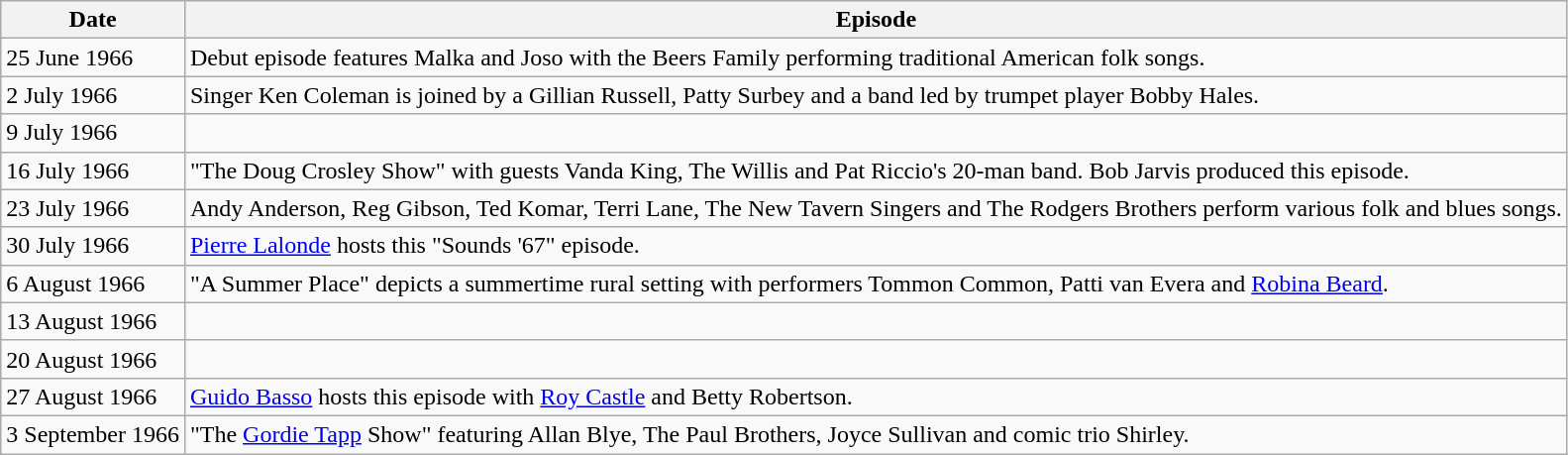<table class="wikitable">
<tr>
<th>Date</th>
<th>Episode</th>
</tr>
<tr>
<td>25 June 1966</td>
<td>Debut episode features Malka and Joso with the Beers Family performing traditional American folk songs.</td>
</tr>
<tr>
<td>2 July 1966</td>
<td>Singer Ken Coleman is joined by a Gillian Russell, Patty Surbey and a band led by trumpet player Bobby Hales.</td>
</tr>
<tr>
<td>9 July 1966</td>
<td></td>
</tr>
<tr>
<td>16 July 1966</td>
<td>"The Doug Crosley Show" with guests Vanda King, The Willis and Pat Riccio's 20-man band. Bob Jarvis produced this episode.</td>
</tr>
<tr>
<td>23 July 1966</td>
<td>Andy Anderson, Reg Gibson, Ted Komar, Terri Lane, The New Tavern Singers and The Rodgers Brothers perform various folk and blues songs.</td>
</tr>
<tr>
<td>30 July 1966</td>
<td><a href='#'>Pierre Lalonde</a> hosts this "Sounds '67" episode.</td>
</tr>
<tr>
<td>6 August 1966</td>
<td>"A Summer Place" depicts a summertime rural setting with performers Tommon Common, Patti van Evera and <a href='#'>Robina Beard</a>.</td>
</tr>
<tr>
<td>13 August 1966</td>
<td></td>
</tr>
<tr>
<td>20 August 1966</td>
<td></td>
</tr>
<tr>
<td>27 August 1966</td>
<td><a href='#'>Guido Basso</a> hosts this episode with <a href='#'>Roy Castle</a> and Betty Robertson.</td>
</tr>
<tr>
<td>3 September 1966</td>
<td>"The <a href='#'>Gordie Tapp</a> Show" featuring Allan Blye, The Paul Brothers, Joyce Sullivan and comic trio Shirley.</td>
</tr>
</table>
